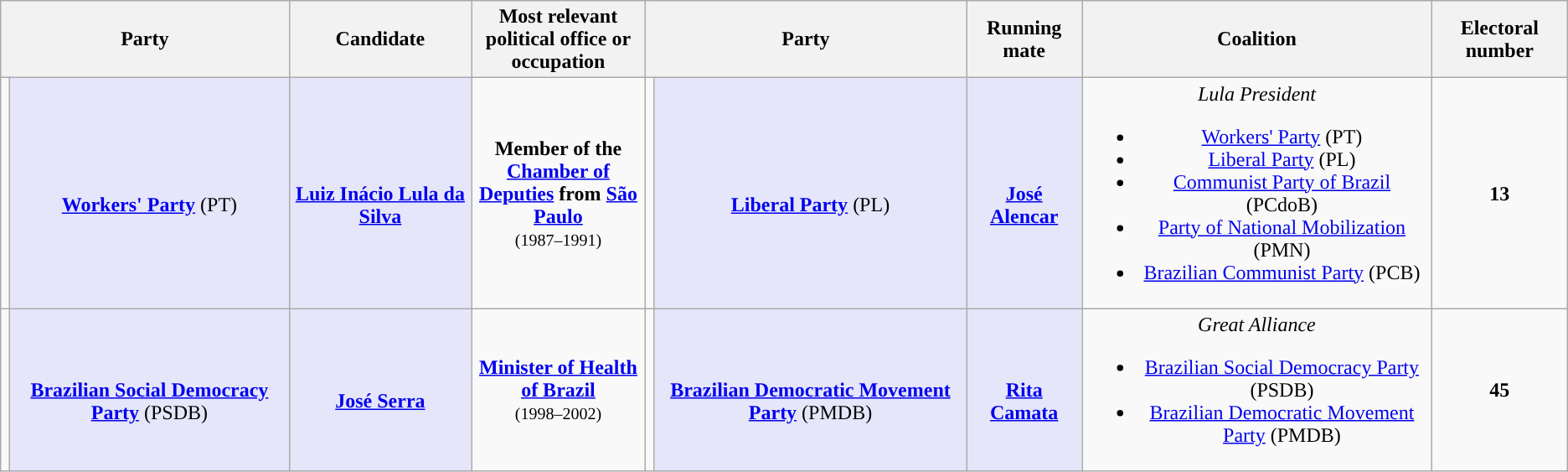<table class="wikitable" style="text-align:center">
<tr>
<th colspan="2">Party</th>
<th>Candidate</th>
<th style="max-width:10em">Most relevant political office or occupation</th>
<th colspan="2">Party</th>
<th>Running mate</th>
<th>Coalition</th>
<th>Electoral number</th>
</tr>
<tr>
<td style="background:"></td>
<td style="background:lavender;" max-width:150px><br><strong><a href='#'>Workers' Party</a></strong> (PT)</td>
<td style="background:lavender;" max-width:150px><br><strong><a href='#'>Luiz Inácio Lula da Silva</a></strong></td>
<td style="max-width:10em"><strong>Member of the <a href='#'>Chamber of Deputies</a> from <a href='#'>São Paulo</a></strong><br><small>(1987–1991)</small></td>
<td style="background:"></td>
<td style="background:lavender;" max-width:150px><br><strong><a href='#'>Liberal Party</a></strong> (PL)</td>
<td style="background:lavender;" max-width:150px><br><strong><a href='#'>José Alencar</a></strong></td>
<td><em>Lula President</em><br><ul><li><a href='#'>Workers' Party</a> (PT)</li><li><a href='#'>Liberal Party</a> (PL)</li><li><a href='#'>Communist Party of Brazil</a> (PCdoB)</li><li><a href='#'>Party of National Mobilization</a> (PMN)</li><li><a href='#'>Brazilian Communist Party</a> (PCB)</li></ul></td>
<td><strong>13</strong></td>
</tr>
<tr>
<td style="background:"></td>
<td style="background:lavender;" max-width:150px><br><strong><a href='#'>Brazilian Social Democracy Party</a></strong> (PSDB)</td>
<td style="background:lavender;" max-width:150px><br><strong><a href='#'>José Serra</a></strong></td>
<td style="max-width:10em"><strong><a href='#'>Minister of Health of Brazil</a></strong><br><small>(1998–2002)</small></td>
<td style="background:"></td>
<td style="background:lavender;" max-width:150px><br><strong><a href='#'>Brazilian Democratic Movement Party</a></strong> (PMDB)</td>
<td style="background:lavender;" max-width:150px><br><strong><a href='#'>Rita Camata</a></strong></td>
<td><em>Great Alliance</em><br><ul><li><a href='#'>Brazilian Social Democracy Party</a> (PSDB)</li><li><a href='#'>Brazilian Democratic Movement Party</a> (PMDB)</li></ul></td>
<td><strong>45</strong></td>
</tr>
</table>
